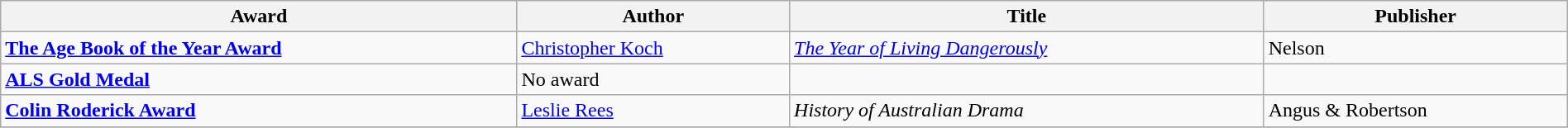<table class="wikitable" width=100%>
<tr>
<th>Award</th>
<th>Author</th>
<th>Title</th>
<th>Publisher</th>
</tr>
<tr>
<td><strong><a href='#'>The Age Book of the Year Award</a></strong></td>
<td><a href='#'>Christopher Koch</a></td>
<td><em><a href='#'>The Year of Living Dangerously</a></em></td>
<td>Nelson</td>
</tr>
<tr>
<td><strong><a href='#'>ALS Gold Medal</a></strong></td>
<td>No award</td>
<td></td>
<td></td>
</tr>
<tr>
<td><strong><a href='#'>Colin Roderick Award</a></strong></td>
<td><a href='#'>Leslie Rees</a></td>
<td><em>History of Australian Drama</em></td>
<td>Angus & Robertson</td>
</tr>
<tr>
</tr>
</table>
